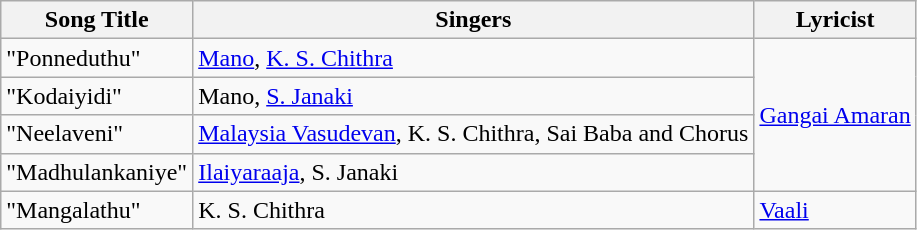<table class="wikitable">
<tr>
<th>Song Title</th>
<th>Singers</th>
<th>Lyricist</th>
</tr>
<tr>
<td>"Ponneduthu"</td>
<td><a href='#'>Mano</a>, <a href='#'>K. S. Chithra</a></td>
<td rowspan="4"><a href='#'>Gangai Amaran</a></td>
</tr>
<tr>
<td>"Kodaiyidi"</td>
<td>Mano, <a href='#'>S. Janaki</a></td>
</tr>
<tr>
<td>"Neelaveni"</td>
<td><a href='#'>Malaysia Vasudevan</a>, K. S. Chithra, Sai Baba and Chorus</td>
</tr>
<tr>
<td>"Madhulankaniye"</td>
<td><a href='#'>Ilaiyaraaja</a>, S. Janaki</td>
</tr>
<tr>
<td>"Mangalathu"</td>
<td>K. S. Chithra</td>
<td><a href='#'>Vaali</a></td>
</tr>
</table>
